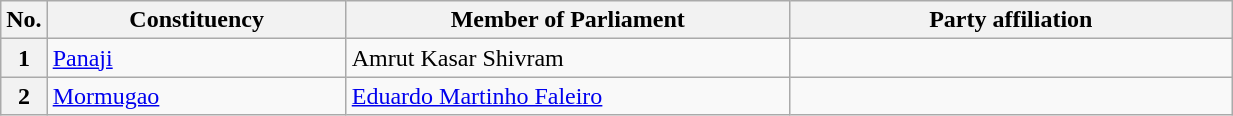<table class="wikitable sortable">
<tr style="text-align:center;">
<th>No.</th>
<th style="width:12em">Constituency</th>
<th style="width:18em">Member of Parliament</th>
<th colspan="2" style="width:18em">Party affiliation</th>
</tr>
<tr>
<th>1</th>
<td><a href='#'>Panaji</a></td>
<td>Amrut Kasar Shivram</td>
<td></td>
</tr>
<tr>
<th>2</th>
<td><a href='#'>Mormugao</a></td>
<td><a href='#'>Eduardo Martinho Faleiro</a></td>
<td></td>
</tr>
</table>
